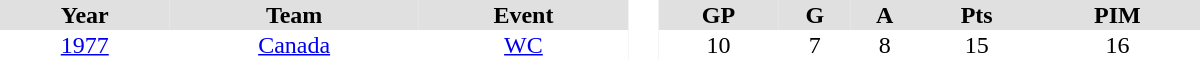<table border="0" cellpadding="1" cellspacing="0" style="text-align:center; width:50em">
<tr ALIGN="center" bgcolor="#e0e0e0">
<th>Year</th>
<th>Team</th>
<th>Event</th>
<th rowspan="99" bgcolor="#ffffff"> </th>
<th>GP</th>
<th>G</th>
<th>A</th>
<th>Pts</th>
<th>PIM</th>
</tr>
<tr>
<td><a href='#'>1977</a></td>
<td><a href='#'>Canada</a></td>
<td><a href='#'>WC</a></td>
<td>10</td>
<td>7</td>
<td>8</td>
<td>15</td>
<td>16</td>
</tr>
</table>
